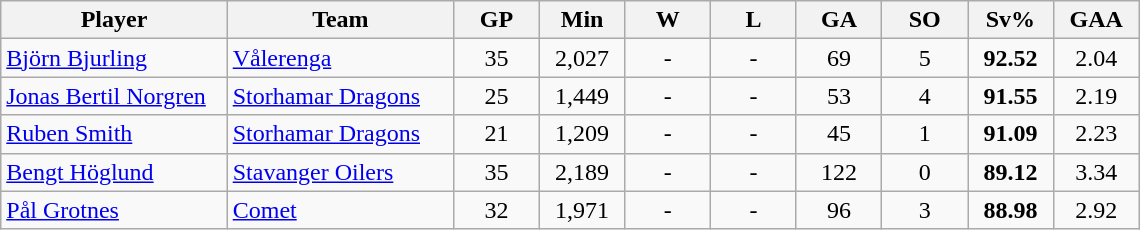<table class="wikitable sortable" style="text-align:center">
<tr>
<th bgcolor="#DDDDFF" width="18.5%">Player</th>
<th bgcolor="#DDDDFF" width="18.5%">Team</th>
<th bgcolor="#DDDDFF" width="7%">GP</th>
<th bgcolor="#DDDDFF" width="7%">Min</th>
<th bgcolor="#DDDDFF" width="7%">W</th>
<th bgcolor="#DDDDFF" width="7%">L</th>
<th bgcolor="#DDDDFF" width="7%">GA</th>
<th bgcolor="#DDDDFF" width="7%">SO</th>
<th bgcolor="#DDDDFF" width="7%">Sv%</th>
<th bgcolor="#DDDDFF" width="7%">GAA</th>
</tr>
<tr>
<td align=left> <a href='#'>Björn Bjurling</a></td>
<td align=left><a href='#'>Vålerenga</a></td>
<td>35</td>
<td>2,027</td>
<td>-</td>
<td>-</td>
<td>69</td>
<td>5</td>
<td><strong>92.52</strong></td>
<td>2.04</td>
</tr>
<tr>
<td align=left> <a href='#'>Jonas Bertil Norgren</a></td>
<td align=left><a href='#'>Storhamar Dragons</a></td>
<td>25</td>
<td>1,449</td>
<td>-</td>
<td>-</td>
<td>53</td>
<td>4</td>
<td><strong>91.55</strong></td>
<td>2.19</td>
</tr>
<tr>
<td align=left> <a href='#'>Ruben Smith</a></td>
<td align=left><a href='#'>Storhamar Dragons</a></td>
<td>21</td>
<td>1,209</td>
<td>-</td>
<td>-</td>
<td>45</td>
<td>1</td>
<td><strong>91.09</strong></td>
<td>2.23</td>
</tr>
<tr>
<td align=left> <a href='#'>Bengt Höglund</a></td>
<td align=left><a href='#'>Stavanger Oilers</a></td>
<td>35</td>
<td>2,189</td>
<td>-</td>
<td>-</td>
<td>122</td>
<td>0</td>
<td><strong>89.12</strong></td>
<td>3.34</td>
</tr>
<tr>
<td align=left> <a href='#'>Pål Grotnes</a></td>
<td align=left><a href='#'>Comet</a></td>
<td>32</td>
<td>1,971</td>
<td>-</td>
<td>-</td>
<td>96</td>
<td>3</td>
<td><strong>88.98</strong></td>
<td>2.92</td>
</tr>
</table>
